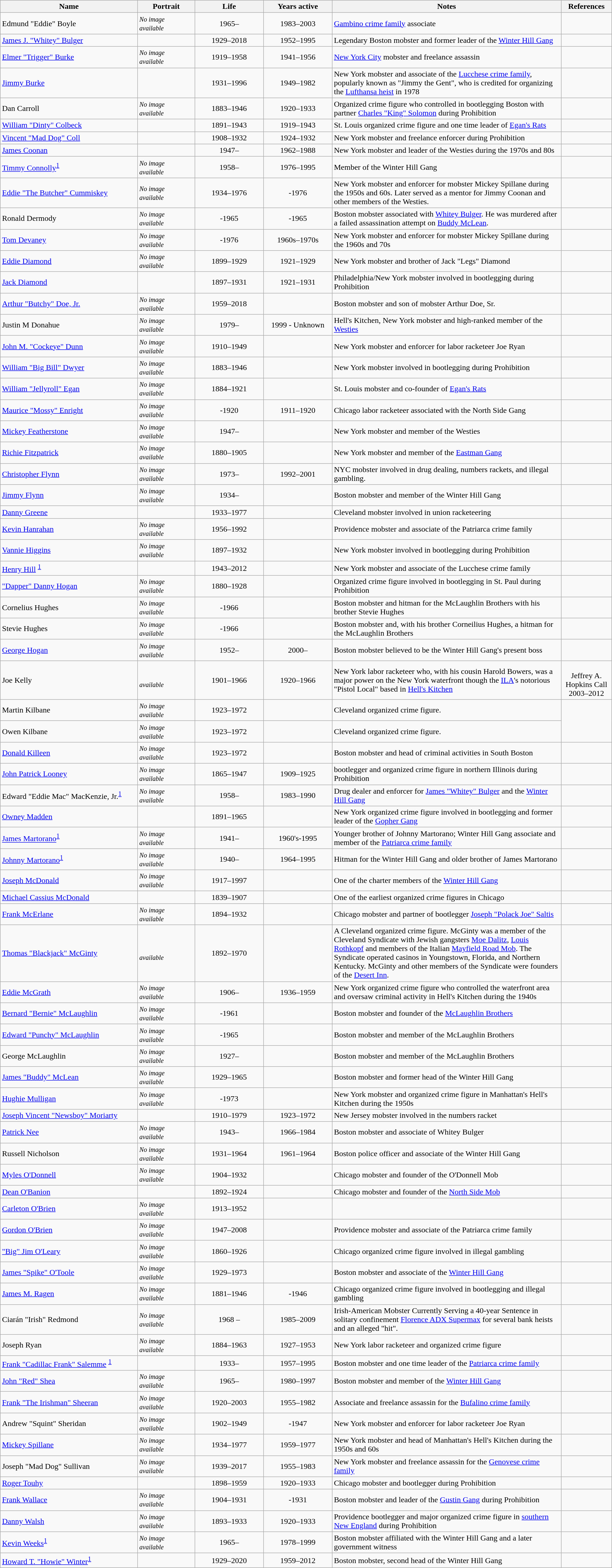<table class="wikitable sortable">
<tr valign="top">
<th style="width:12%;">Name</th>
<th style="width:5%;">Portrait</th>
<th style="width:6%;">Life</th>
<th style="width:6%;">Years active</th>
<th style="width:20%;">Notes</th>
<th style="width:2%;">References</th>
</tr>
<tr>
<td>Edmund "Eddie" Boyle</td>
<td><small><em>No image <br>available</em></small></td>
<td style="text-align:center;">1965–</td>
<td style="text-align:center;">1983–2003</td>
<td><a href='#'>Gambino crime family</a> associate</td>
<td style="text-align:center;"></td>
</tr>
<tr>
<td><a href='#'>James J. "Whitey" Bulger</a></td>
<td></td>
<td style="text-align:center;">1929–2018</td>
<td style="text-align:center;">1952–1995</td>
<td>Legendary Boston mobster and former leader of the <a href='#'>Winter Hill Gang</a></td>
<td style="text-align:center;"></td>
</tr>
<tr>
<td><a href='#'>Elmer "Trigger" Burke</a></td>
<td><small><em>No image <br>available</em></small></td>
<td style="text-align:center;">1919–1958</td>
<td style="text-align:center;">1941–1956</td>
<td><a href='#'>New York City</a> mobster and freelance assassin</td>
<td style="text-align:center;"></td>
</tr>
<tr>
<td><a href='#'>Jimmy Burke</a></td>
<td></td>
<td style="text-align:center;">1931–1996</td>
<td style="text-align:center;">1949–1982</td>
<td>New York mobster and associate of the <a href='#'>Lucchese crime family</a>, popularly known as "Jimmy the Gent", who is credited for organizing the <a href='#'>Lufthansa heist</a> in 1978</td>
<td style="text-align:center;"></td>
</tr>
<tr>
<td>Dan Carroll</td>
<td><small><em>No image <br>available</em></small></td>
<td style="text-align:center;">1883–1946</td>
<td style="text-align:center;">1920–1933</td>
<td>Organized crime figure who controlled in bootlegging Boston with partner <a href='#'>Charles "King" Solomon</a> during Prohibition</td>
<td style="text-align:center;"></td>
</tr>
<tr>
<td><a href='#'>William "Dinty" Colbeck</a></td>
<td></td>
<td style="text-align:center;">1891–1943</td>
<td style="text-align:center;">1919–1943</td>
<td>St. Louis organized crime figure and one time leader of <a href='#'>Egan's Rats</a></td>
<td style="text-align:center;"></td>
</tr>
<tr>
<td><a href='#'>Vincent "Mad Dog" Coll</a></td>
<td></td>
<td style="text-align:center;">1908–1932</td>
<td style="text-align:center;">1924–1932</td>
<td>New York mobster and freelance enforcer during Prohibition</td>
<td style="text-align:center;"></td>
</tr>
<tr>
<td><a href='#'>James Coonan</a></td>
<td></td>
<td style="text-align:center;">1947–</td>
<td style="text-align:center;">1962–1988</td>
<td>New York mobster and leader of the Westies during the 1970s and 80s</td>
<td style="text-align:center;"></td>
</tr>
<tr>
<td><a href='#'>Timmy Connolly</a><sup><a href='#'>1</a></sup></td>
<td><small><em>No image <br>available</em></small></td>
<td style="text-align:center;">1958–</td>
<td style="text-align:center;">1976–1995</td>
<td>Member of the Winter Hill Gang</td>
<td style="text-align:center;"></td>
</tr>
<tr>
<td><a href='#'>Eddie "The Butcher" Cummiskey</a></td>
<td><small><em>No image <br>available</em></small></td>
<td style="text-align:center;">1934–1976</td>
<td style="text-align:center;">-1976</td>
<td>New York mobster and enforcer for mobster Mickey Spillane during the 1950s and 60s. Later served as a mentor for Jimmy Coonan and other members of the Westies.</td>
<td style="text-align:center;"></td>
</tr>
<tr>
<td>Ronald Dermody</td>
<td><small><em>No image <br>available</em></small></td>
<td style="text-align:center;">-1965</td>
<td style="text-align:center;">-1965</td>
<td>Boston mobster associated with <a href='#'>Whitey Bulger</a>. He was murdered after a failed assassination attempt on <a href='#'>Buddy McLean</a>.</td>
<td style="text-align:center;"></td>
</tr>
<tr>
<td><a href='#'>Tom Devaney</a></td>
<td><small><em>No image <br>available</em></small></td>
<td style="text-align:center;">-1976</td>
<td style="text-align:center;">1960s–1970s</td>
<td>New York mobster and enforcer for mobster Mickey Spillane during the 1960s and 70s</td>
<td style="text-align:center;"></td>
</tr>
<tr>
<td><a href='#'>Eddie Diamond</a></td>
<td><small><em>No image <br>available</em></small></td>
<td style="text-align:center;">1899–1929</td>
<td style="text-align:center;">1921–1929</td>
<td>New York mobster and brother of Jack "Legs" Diamond</td>
<td style="text-align:center;"></td>
</tr>
<tr>
<td><a href='#'>Jack Diamond</a></td>
<td></td>
<td style="text-align:center;">1897–1931</td>
<td style="text-align:center;">1921–1931</td>
<td>Philadelphia/New York mobster involved in bootlegging during Prohibition</td>
<td style="text-align:center;"></td>
</tr>
<tr>
<td><a href='#'>Arthur "Butchy" Doe, Jr.</a></td>
<td><small><em>No image <br>available</em></small></td>
<td style="text-align:center;">1959–2018</td>
<td style="text-align:center;"></td>
<td>Boston mobster and son of mobster Arthur Doe, Sr.</td>
<td style="text-align:center;"></td>
</tr>
<tr>
<td>Justin M Donahue</td>
<td><small><em>No image <br>available</em></small></td>
<td style="text-align:center;">1979–</td>
<td style="text-align:center;">1999 - Unknown</td>
<td>Hell's Kitchen, New York mobster and high-ranked member of the <a href='#'>Westies</a></td>
<td style="text-align:center;"></td>
</tr>
<tr>
<td><a href='#'>John M. "Cockeye" Dunn</a></td>
<td><small><em>No image <br>available</em></small></td>
<td style="text-align:center;">1910–1949</td>
<td style="text-align:center;"></td>
<td>New York mobster and enforcer for labor racketeer Joe Ryan</td>
<td style="text-align:center;"></td>
</tr>
<tr>
<td><a href='#'>William "Big Bill" Dwyer</a></td>
<td><small><em>No image <br>available</em></small></td>
<td style="text-align:center;">1883–1946</td>
<td style="text-align:center;"></td>
<td>New York mobster involved in bootlegging during Prohibition</td>
<td style="text-align:center;"></td>
</tr>
<tr>
<td><a href='#'>William "Jellyroll" Egan</a></td>
<td><small><em>No image <br>available</em></small></td>
<td style="text-align:center;">1884–1921</td>
<td style="text-align:center;"></td>
<td>St. Louis mobster and co-founder of <a href='#'>Egan's Rats</a></td>
<td style="text-align:center;"></td>
</tr>
<tr>
<td><a href='#'>Maurice "Mossy" Enright</a></td>
<td><small><em>No image <br>available</em></small></td>
<td style="text-align:center;">-1920</td>
<td style="text-align:center;">1911–1920</td>
<td>Chicago labor racketeer associated with the North Side Gang</td>
<td style="text-align:center;"></td>
</tr>
<tr>
<td><a href='#'>Mickey Featherstone</a></td>
<td><small><em>No image <br>available</em></small></td>
<td style="text-align:center;">1947–</td>
<td style="text-align:center;"></td>
<td>New York mobster and member of the Westies</td>
<td style="text-align:center;"></td>
</tr>
<tr>
<td><a href='#'>Richie Fitzpatrick</a></td>
<td><small><em>No image <br>available</em></small></td>
<td style="text-align:center;">1880–1905</td>
<td style="text-align:center;"></td>
<td>New York mobster and member of the <a href='#'>Eastman Gang</a></td>
<td style="text-align:center;"></td>
</tr>
<tr>
<td><a href='#'>Christopher Flynn</a></td>
<td><small><em>No image <br>available</em></small></td>
<td style="text-align:center;">1973–</td>
<td style="text-align:center;">1992–2001</td>
<td>NYC mobster involved in drug dealing, numbers rackets, and illegal gambling.</td>
<td style="text-align:center;"></td>
</tr>
<tr>
<td><a href='#'>Jimmy Flynn</a></td>
<td><small><em>No image <br>available</em></small></td>
<td style="text-align:center;">1934–</td>
<td style="text-align:center;"></td>
<td>Boston mobster and member of the Winter Hill Gang</td>
<td style="text-align:center;"></td>
</tr>
<tr>
<td><a href='#'>Danny Greene</a></td>
<td></td>
<td style="text-align:center;">1933–1977</td>
<td style="text-align:center;"></td>
<td>Cleveland mobster involved in union racketeering</td>
<td style="text-align:center;"></td>
</tr>
<tr>
<td><a href='#'>Kevin Hanrahan</a></td>
<td><small><em>No image <br>available</em></small></td>
<td style="text-align:center;">1956–1992</td>
<td style="text-align:center;"></td>
<td>Providence mobster and associate of the Patriarca crime family</td>
<td style="text-align:center;"></td>
</tr>
<tr>
<td><a href='#'>Vannie Higgins</a></td>
<td><small><em>No image <br>available</em></small></td>
<td style="text-align:center;">1897–1932</td>
<td style="text-align:center;"></td>
<td>New York mobster involved in bootlegging during Prohibition</td>
<td style="text-align:center;"></td>
</tr>
<tr>
<td><a href='#'>Henry Hill</a> <sup><a href='#'>1</a></sup></td>
<td></td>
<td style="text-align:center;">1943–2012</td>
<td style="text-align:center;"></td>
<td>New York mobster and associate of the Lucchese crime family</td>
<td style="text-align:center;"></td>
</tr>
<tr>
<td><a href='#'>"Dapper" Danny Hogan</a></td>
<td><small><em>No image <br>available</em></small></td>
<td style="text-align:center;">1880–1928</td>
<td style="text-align:center;"></td>
<td>Organized crime figure involved in bootlegging in St. Paul during Prohibition</td>
<td style="text-align:center;"></td>
</tr>
<tr>
<td>Cornelius Hughes</td>
<td><small><em>No image <br>available</em></small></td>
<td style="text-align:center;">-1966</td>
<td style="text-align:center;"></td>
<td>Boston mobster and hitman for the McLaughlin Brothers with his brother Stevie Hughes</td>
<td style="text-align:center;"></td>
</tr>
<tr>
<td>Stevie Hughes</td>
<td><small><em>No image <br>available</em></small></td>
<td style="text-align:center;">-1966</td>
<td style="text-align:center;"></td>
<td>Boston mobster and, with his brother Corneilius Hughes, a hitman for the McLaughlin Brothers</td>
<td style="text-align:center;"></td>
</tr>
<tr>
<td><a href='#'>George Hogan</a></td>
<td><small><em>No image <br>available</em></small></td>
<td style="text-align:center;">1952–</td>
<td style="text-align:center;">2000–</td>
<td>Boston mobster believed to be the Winter Hill Gang's present boss</td>
<td style="text-align:center;"></td>
</tr>
<tr>
<td>Joe Kelly</td>
<td><small><em>  <br>available</em></small></td>
<td style="text-align:center;">1901–1966</td>
<td style="text-align:center;">1920–1966</td>
<td>New York labor racketeer who, with his cousin Harold Bowers, was a major power on the New York waterfront though the <a href='#'>ILA</a>'s notorious "Pistol Local" based in <a href='#'>Hell's Kitchen</a></td>
<td style="text-align:center;"><br>Jeffrey A. Hopkins Call 2003–2012</td>
</tr>
<tr>
<td>Martin Kilbane</td>
<td><small><em>No image <br>available</em></small></td>
<td style="text-align:center;">1923–1972</td>
<td style="text-align:center;"></td>
<td>Cleveland organized crime figure.</td>
</tr>
<tr>
<td>Owen Kilbane</td>
<td><small><em>No image <br>available</em></small></td>
<td style="text-align:center;">1923–1972</td>
<td style="text-align:center;"></td>
<td>Cleveland organized crime figure.</td>
</tr>
<tr>
<td><a href='#'>Donald Killeen</a></td>
<td><small><em>No image <br>available</em></small></td>
<td style="text-align:center;">1923–1972</td>
<td style="text-align:center;"></td>
<td>Boston mobster and head of criminal activities in South Boston</td>
<td style="text-align:center;"></td>
</tr>
<tr>
<td><a href='#'>John Patrick Looney</a></td>
<td><small><em>No image <br>available</em></small></td>
<td style="text-align:center;">1865–1947</td>
<td style="text-align:center;">1909–1925</td>
<td>bootlegger and organized crime figure in northern Illinois during Prohibition</td>
<td style="text-align:center;"></td>
</tr>
<tr>
<td>Edward "Eddie Mac" MacKenzie, Jr.<sup><a href='#'>1</a></sup></td>
<td><small><em>No image <br>available</em></small></td>
<td style="text-align:center;">1958–</td>
<td style="text-align:center;">1983–1990</td>
<td>Drug dealer and enforcer for <a href='#'>James "Whitey" Bulger</a> and the <a href='#'>Winter Hill Gang</a></td>
<td style="text-align:center;"></td>
</tr>
<tr>
<td><a href='#'>Owney Madden</a></td>
<td></td>
<td style="text-align:center;">1891–1965</td>
<td style="text-align:center;"></td>
<td>New York organized crime figure involved in bootlegging and former leader of the <a href='#'>Gopher Gang</a></td>
<td style="text-align:center;"></td>
</tr>
<tr>
<td><a href='#'>James Martorano</a><sup><a href='#'>1</a></sup></td>
<td><small><em>No image <br>available</em></small></td>
<td style="text-align:center;">1941–</td>
<td style="text-align:center;">1960's-1995</td>
<td>Younger brother of Johnny Martorano; Winter Hill Gang associate and member of the <a href='#'>Patriarca crime family</a></td>
<td style="text-align:center;"></td>
</tr>
<tr>
<td><a href='#'>Johnny Martorano</a><sup><a href='#'>1</a></sup></td>
<td><small><em>No image <br>available</em></small></td>
<td style="text-align:center;">1940–</td>
<td style="text-align:center;">1964–1995</td>
<td>Hitman for the Winter Hill Gang and older brother of James Martorano</td>
<td style="text-align:center;"></td>
</tr>
<tr>
<td><a href='#'>Joseph McDonald</a></td>
<td><small><em>No image <br>available</em></small></td>
<td style="text-align:center;">1917–1997</td>
<td style="text-align:center;"></td>
<td>One of the charter members of the <a href='#'>Winter Hill Gang</a></td>
<td style="text-align:center;"></td>
</tr>
<tr>
<td><a href='#'>Michael Cassius McDonald</a></td>
<td></td>
<td style="text-align:center;">1839–1907</td>
<td style="text-align:center;"></td>
<td>One of the earliest organized crime figures in Chicago</td>
<td style="text-align:center;"></td>
</tr>
<tr>
<td><a href='#'>Frank McErlane</a></td>
<td><small><em>No image <br>available</em></small></td>
<td style="text-align:center;">1894–1932</td>
<td style="text-align:center;"></td>
<td>Chicago mobster and partner of bootlegger <a href='#'>Joseph "Polack Joe" Saltis</a></td>
<td style="text-align:center;"></td>
</tr>
<tr>
<td><a href='#'>Thomas "Blackjack" McGinty</a></td>
<td><small><em>  <br>available</em></small></td>
<td style="text-align:center;">1892–1970</td>
<td style="text-align:center;"></td>
<td>A Cleveland organized crime figure. McGinty was a member of the Cleveland Syndicate with Jewish gangsters <a href='#'>Moe Dalitz</a>, <a href='#'>Louis Rothkopf</a> and members of the Italian <a href='#'>Mayfield Road Mob</a>.  The Syndicate operated casinos in Youngstown, Florida, and Northern Kentucky.  McGinty and other members of the Syndicate were founders of the <a href='#'>Desert Inn</a>.</td>
<td style="text-align:center;"></td>
</tr>
<tr>
<td><a href='#'>Eddie McGrath</a></td>
<td><small><em>No image <br>available</em></small></td>
<td style="text-align:center;">1906–</td>
<td style="text-align:center;">1936–1959</td>
<td>New York organized crime figure who controlled the waterfront area and oversaw criminal activity in Hell's Kitchen during the 1940s</td>
<td style="text-align:center;"></td>
</tr>
<tr>
<td><a href='#'>Bernard "Bernie" McLaughlin</a></td>
<td><small><em>No image <br>available</em></small></td>
<td style="text-align:center;">-1961</td>
<td style="text-align:center;"></td>
<td>Boston mobster and founder of the <a href='#'>McLaughlin Brothers</a></td>
<td style="text-align:center;"></td>
</tr>
<tr>
<td><a href='#'>Edward "Punchy" McLaughlin</a></td>
<td><small><em>No image <br>available</em></small></td>
<td style="text-align:center;">-1965</td>
<td style="text-align:center;"></td>
<td>Boston mobster and member of the McLaughlin Brothers</td>
<td style="text-align:center;"></td>
</tr>
<tr>
<td>George McLaughlin</td>
<td><small><em>No image <br>available</em></small></td>
<td style="text-align:center;">1927–</td>
<td style="text-align:center;"></td>
<td>Boston mobster and member of the McLaughlin Brothers</td>
<td style="text-align:center;"></td>
</tr>
<tr>
<td><a href='#'>James "Buddy" McLean</a></td>
<td><small><em>No image <br>available</em></small></td>
<td style="text-align:center;">1929–1965</td>
<td style="text-align:center;"></td>
<td>Boston mobster and former head of the Winter Hill Gang</td>
<td style="text-align:center;"></td>
</tr>
<tr>
<td><a href='#'>Hughie Mulligan</a></td>
<td><small><em>No image <br>available</em></small></td>
<td style="text-align:center;">-1973</td>
<td style="text-align:center;"></td>
<td>New York mobster and organized crime figure in Manhattan's Hell's Kitchen during the 1950s</td>
<td style="text-align:center;"></td>
</tr>
<tr>
<td><a href='#'>Joseph Vincent "Newsboy" Moriarty</a></td>
<td></td>
<td style="text-align:center;">1910–1979</td>
<td style="text-align:center;">1923–1972</td>
<td>New Jersey mobster involved in the numbers racket</td>
<td style="text-align:center;"></td>
</tr>
<tr>
<td><a href='#'>Patrick Nee</a></td>
<td><small><em>No image <br>available</em></small></td>
<td style="text-align:center;">1943–</td>
<td style="text-align:center;">1966–1984</td>
<td>Boston mobster and associate of Whitey Bulger</td>
<td style="text-align:center;"></td>
</tr>
<tr>
<td>Russell Nicholson</td>
<td><small><em>No image <br>available</em></small></td>
<td style="text-align:center;">1931–1964</td>
<td style="text-align:center;">1961–1964 </td>
<td>Boston police officer and associate of the Winter Hill Gang</td>
<td style="text-align:center;"></td>
</tr>
<tr>
<td><a href='#'>Myles O'Donnell</a></td>
<td><small><em>No image <br>available</em></small></td>
<td style="text-align:center;">1904–1932</td>
<td style="text-align:center;"></td>
<td>Chicago mobster and founder of the O'Donnell Mob</td>
<td style="text-align:center;"></td>
</tr>
<tr>
<td><a href='#'>Dean O'Banion</a></td>
<td></td>
<td style="text-align:center;">1892–1924</td>
<td style="text-align:center;"></td>
<td>Chicago mobster and founder of the <a href='#'>North Side Mob</a></td>
<td style="text-align:center;"></td>
</tr>
<tr>
<td><a href='#'>Carleton O'Brien</a></td>
<td><small><em>No image <br>available</em></small></td>
<td style="text-align:center;">1913–1952</td>
<td style="text-align:center;"></td>
<td></td>
<td style="text-align:center;"></td>
</tr>
<tr>
<td><a href='#'>Gordon O'Brien</a></td>
<td><small><em>No image <br>available</em></small></td>
<td style="text-align:center;">1947–2008</td>
<td style="text-align:center;"></td>
<td>Providence mobster and associate of the Patriarca crime family</td>
<td style="text-align:center;"></td>
</tr>
<tr>
<td><a href='#'>"Big" Jim O'Leary</a></td>
<td><small><em>No image <br>available</em></small></td>
<td style="text-align:center;">1860–1926</td>
<td style="text-align:center;"></td>
<td>Chicago organized crime figure involved in illegal gambling</td>
<td style="text-align:center;"></td>
</tr>
<tr>
<td><a href='#'>James "Spike" O'Toole</a></td>
<td><small><em>No image <br>available</em></small></td>
<td style="text-align:center;">1929–1973</td>
<td style="text-align:center;"></td>
<td>Boston mobster and associate of the <a href='#'>Winter Hill Gang</a></td>
<td style="text-align:center;"></td>
</tr>
<tr>
<td><a href='#'>James M. Ragen</a></td>
<td><small><em>No image <br>available</em></small></td>
<td style="text-align:center;">1881–1946</td>
<td style="text-align:center;">-1946</td>
<td>Chicago organized crime figure involved in bootlegging and illegal gambling</td>
<td style="text-align:center;"></td>
</tr>
<tr>
<td>Ciarán "Irish" Redmond</td>
<td><small><em>No image <br>available</em></small></td>
<td style="text-align:center;">1968 –</td>
<td style="text-align:center;">1985–2009</td>
<td>Irish-American Mobster Currently Serving a 40-year Sentence in solitary confinement <a href='#'>Florence ADX Supermax</a> for several bank heists and an alleged "hit".</td>
<td style="text-align:center;"></td>
</tr>
<tr>
<td>Joseph Ryan</td>
<td><small><em>No image <br>available</em></small></td>
<td style="text-align:center;">1884–1963</td>
<td style="text-align:center;">1927–1953</td>
<td>New York labor racketeer and organized crime figure</td>
<td style="text-align:center;"></td>
</tr>
<tr>
<td><a href='#'>Frank "Cadillac Frank" Salemme</a> <sup><a href='#'>1</a></sup></td>
<td></td>
<td style="text-align:center;">1933–</td>
<td style="text-align:center;">1957–1995</td>
<td>Boston mobster and one time leader of the <a href='#'>Patriarca crime family</a></td>
<td style="text-align:center;"></td>
</tr>
<tr>
<td><a href='#'>John "Red" Shea</a></td>
<td><small><em>No image <br>available</em></small></td>
<td style="text-align:center;">1965–</td>
<td style="text-align:center;">1980–1997</td>
<td>Boston mobster and member of the <a href='#'>Winter Hill Gang</a></td>
<td style="text-align:center;"></td>
</tr>
<tr>
<td><a href='#'>Frank "The Irishman" Sheeran</a></td>
<td><small><em>No image <br>available</em></small></td>
<td style="text-align:center;">1920–2003</td>
<td style="text-align:center;">1955–1982</td>
<td>Associate and freelance assassin for the <a href='#'>Bufalino crime family</a></td>
<td style="text-align:center;"></td>
</tr>
<tr>
<td>Andrew "Squint" Sheridan</td>
<td><small><em>No image <br>available</em></small></td>
<td style="text-align:center;">1902–1949</td>
<td style="text-align:center;">-1947</td>
<td>New York mobster and enforcer for labor racketeer Joe Ryan</td>
<td style="text-align:center;"></td>
</tr>
<tr>
<td><a href='#'>Mickey Spillane</a></td>
<td><small><em>No image <br>available</em></small></td>
<td style="text-align:center;">1934–1977</td>
<td style="text-align:center;">1959–1977</td>
<td>New York mobster and head of Manhattan's Hell's Kitchen during the 1950s and 60s</td>
<td style="text-align:center;"></td>
</tr>
<tr>
<td>Joseph "Mad Dog" Sullivan</td>
<td><small><em>No image <br>available</em></small></td>
<td style="text-align:center;">1939–2017</td>
<td style="text-align:center;">1955–1983</td>
<td>New York mobster and freelance assassin for the <a href='#'>Genovese crime family</a></td>
<td style="text-align:center;"></td>
</tr>
<tr>
<td><a href='#'>Roger Touhy</a></td>
<td></td>
<td style="text-align:center;">1898–1959</td>
<td style="text-align:center;">1920–1933</td>
<td>Chicago mobster and bootlegger during Prohibition</td>
<td style="text-align:center;"></td>
</tr>
<tr>
<td><a href='#'>Frank Wallace</a></td>
<td><small><em>No image <br>available</em></small></td>
<td style="text-align:center;">1904–1931</td>
<td style="text-align:center;">-1931</td>
<td>Boston mobster and leader of the <a href='#'>Gustin Gang</a> during Prohibition</td>
<td style="text-align:center;"></td>
</tr>
<tr>
<td><a href='#'>Danny Walsh</a></td>
<td><small><em>No image <br>available</em></small></td>
<td style="text-align:center;">1893–1933</td>
<td style="text-align:center;">1920–1933</td>
<td>Providence bootlegger and major organized crime figure in <a href='#'>southern New England</a> during Prohibition</td>
<td style="text-align:center;"></td>
</tr>
<tr>
<td><a href='#'>Kevin Weeks</a><sup><a href='#'>1</a></sup></td>
<td><small><em>No image <br>available</em></small></td>
<td style="text-align:center;">1965–</td>
<td style="text-align:center;">1978–1999</td>
<td>Boston mobster affiliated with the Winter Hill Gang and a later government witness</td>
<td style="text-align:center;"></td>
</tr>
<tr>
<td><a href='#'>Howard T. "Howie" Winter</a><sup><a href='#'>1</a></sup></td>
<td></td>
<td style="text-align:center;">1929–2020</td>
<td style="text-align:center;">1959–2012</td>
<td>Boston mobster, second head of the Winter Hill Gang</td>
<td style="text-align:center;"></td>
</tr>
</table>
